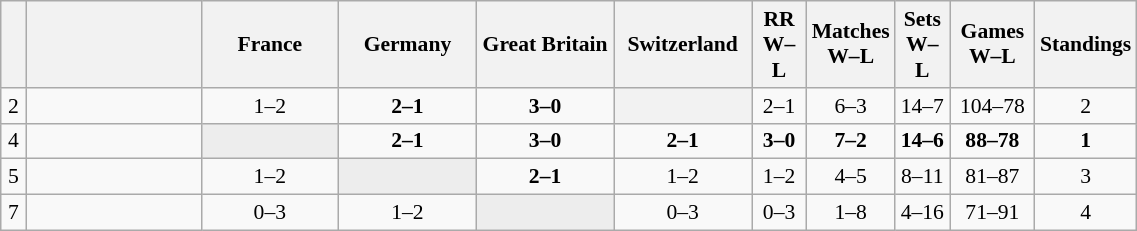<table class="wikitable" style="text-align:center; font-size:90%">
<tr>
<th width=10></th>
<th width=110></th>
<th width=85>France<br></th>
<th width=85>Germany<br></th>
<th width=85>Great Britain<br></th>
<th width=85>Switzerland<br></th>
<th width=30>RR W–L</th>
<th width=30>Matches W–L</th>
<th width=30>Sets W–L</th>
<th width=50>Games W–L</th>
<th>Standings</th>
</tr>
<tr>
<td>2</td>
<td style="text-align:left;"></td>
<td>1–2</td>
<td><strong>2–1</strong></td>
<td><strong>3–0</strong></td>
<th bgcolor="ededed"></th>
<td>2–1</td>
<td>6–3</td>
<td>14–7</td>
<td>104–78</td>
<td>2</td>
</tr>
<tr>
<td>4</td>
<td style="text-align:left;"><strong></strong></td>
<td style="background:#EDEDED;"></td>
<td><strong>2–1</strong></td>
<td><strong>3–0</strong></td>
<td><strong>2–1</strong></td>
<td><strong>3–0</strong></td>
<td><strong>7–2</strong></td>
<td><strong>14–6</strong></td>
<td><strong>88–78</strong></td>
<td><strong>1</strong></td>
</tr>
<tr>
<td>5</td>
<td style="text-align:left;"></td>
<td>1–2</td>
<td style="background:#EDEDED;"></td>
<td><strong>2–1</strong></td>
<td>1–2</td>
<td>1–2</td>
<td>4–5</td>
<td>8–11</td>
<td>81–87</td>
<td>3</td>
</tr>
<tr>
<td>7</td>
<td style="text-align:left;"></td>
<td>0–3</td>
<td>1–2</td>
<td style="background:#EDEDED;"></td>
<td>0–3</td>
<td>0–3</td>
<td>1–8</td>
<td>4–16</td>
<td>71–91</td>
<td>4</td>
</tr>
</table>
